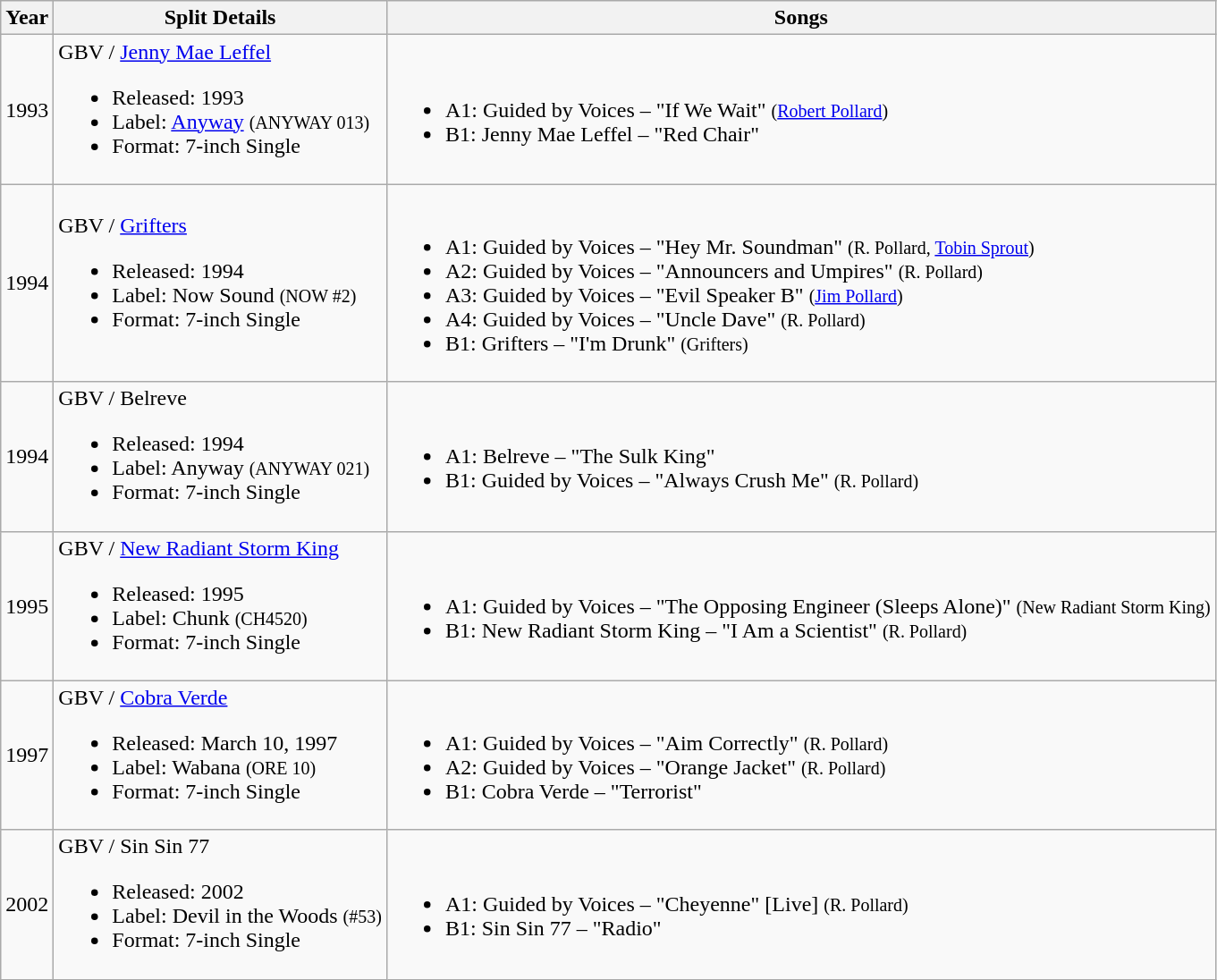<table class="wikitable">
<tr ">
<th>Year</th>
<th>Split Details</th>
<th>Songs</th>
</tr>
<tr>
<td>1993</td>
<td>GBV / <a href='#'>Jenny Mae Leffel</a><br><ul><li>Released: 1993</li><li>Label: <a href='#'>Anyway</a> <small>(ANYWAY 013)</small></li><li>Format: 7-inch Single</li></ul></td>
<td><br><ul><li>A1: Guided by Voices – "If We Wait" <small>(<a href='#'>Robert Pollard</a>)</small></li><li>B1: Jenny Mae Leffel – "Red Chair"</li></ul></td>
</tr>
<tr>
<td>1994</td>
<td>GBV / <a href='#'>Grifters</a><br><ul><li>Released: 1994</li><li>Label: Now Sound <small>(NOW #2)</small></li><li>Format: 7-inch Single</li></ul></td>
<td><br><ul><li>A1: Guided by Voices – "Hey Mr. Soundman" <small>(R. Pollard, <a href='#'>Tobin Sprout</a>)</small></li><li>A2: Guided by Voices – "Announcers and Umpires" <small>(R. Pollard)</small></li><li>A3: Guided by Voices – "Evil Speaker B" <small>(<a href='#'>Jim Pollard</a>)</small></li><li>A4: Guided by Voices – "Uncle Dave" <small>(R. Pollard)</small></li><li>B1: Grifters – "I'm Drunk" <small>(Grifters)</small></li></ul></td>
</tr>
<tr>
<td>1994</td>
<td>GBV / Belreve<br><ul><li>Released: 1994</li><li>Label: Anyway <small>(ANYWAY 021)</small></li><li>Format: 7-inch Single</li></ul></td>
<td><br><ul><li>A1: Belreve – "The Sulk King"</li><li>B1: Guided by Voices – "Always Crush Me" <small>(R. Pollard)</small></li></ul></td>
</tr>
<tr>
<td>1995</td>
<td>GBV / <a href='#'>New Radiant Storm King</a><br><ul><li>Released: 1995</li><li>Label: Chunk <small>(CH4520)</small></li><li>Format: 7-inch Single</li></ul></td>
<td><br><ul><li>A1: Guided by Voices – "The Opposing Engineer (Sleeps Alone)" <small>(New Radiant Storm King)</small></li><li>B1: New Radiant Storm King – "I Am a Scientist" <small>(R. Pollard)</small></li></ul></td>
</tr>
<tr>
<td>1997</td>
<td>GBV / <a href='#'>Cobra Verde</a><br><ul><li>Released: March 10, 1997</li><li>Label: Wabana <small>(ORE 10)</small></li><li>Format: 7-inch Single</li></ul></td>
<td><br><ul><li>A1: Guided by Voices – "Aim Correctly" <small>(R. Pollard)</small></li><li>A2: Guided by Voices – "Orange Jacket" <small>(R. Pollard)</small></li><li>B1: Cobra Verde – "Terrorist"</li></ul></td>
</tr>
<tr>
<td>2002</td>
<td>GBV / Sin Sin 77<br><ul><li>Released: 2002</li><li>Label: Devil in the Woods <small>(#53)</small></li><li>Format: 7-inch Single</li></ul></td>
<td><br><ul><li>A1: Guided by Voices – "Cheyenne" [Live] <small>(R. Pollard)</small></li><li>B1: Sin Sin 77 – "Radio"</li></ul></td>
</tr>
</table>
